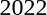<table>
<tr>
<td>2022<br></td>
<td></td>
<td></td>
<td></td>
<td></td>
<td></td>
<td></td>
</tr>
</table>
